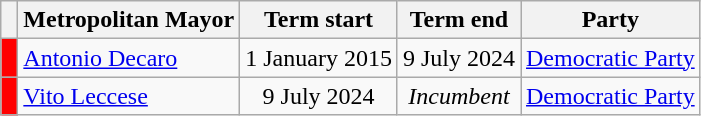<table class="wikitable">
<tr>
<th class=unsortable> </th>
<th>Metropolitan Mayor</th>
<th>Term start</th>
<th>Term end</th>
<th>Party</th>
</tr>
<tr>
<th style="background:#FF0000;"></th>
<td><a href='#'>Antonio Decaro</a></td>
<td align=center>1 January 2015</td>
<td align=center>9 July 2024</td>
<td><a href='#'>Democratic Party</a></td>
</tr>
<tr>
<th style="background:#FF0000;"></th>
<td><a href='#'>Vito Leccese</a></td>
<td align=center>9 July 2024</td>
<td align=center><em>Incumbent</em></td>
<td><a href='#'>Democratic Party</a></td>
</tr>
</table>
